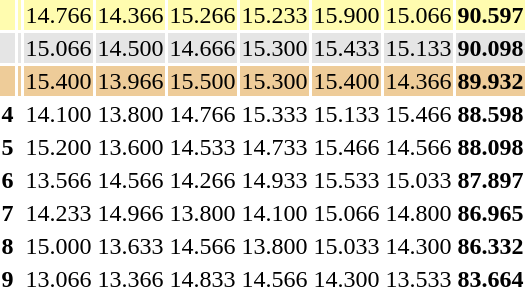<table>
<tr style="background:#fffcaf;">
<th scope=row style="text-align:center"></th>
<td align=left></td>
<td>14.766</td>
<td>14.366</td>
<td>15.266</td>
<td>15.233</td>
<td>15.900</td>
<td>15.066</td>
<td><strong>90.597</strong></td>
</tr>
<tr style="background:#e5e5e5;">
<th scope=row style="text-align:center"></th>
<td align=left></td>
<td>15.066</td>
<td>14.500</td>
<td>14.666</td>
<td>15.300</td>
<td>15.433</td>
<td>15.133</td>
<td><strong>90.098</strong></td>
</tr>
<tr style="background:#ec9;">
<th scope=row style="text-align:center"></th>
<td align=left></td>
<td>15.400</td>
<td>13.966</td>
<td>15.500</td>
<td>15.300</td>
<td>15.400</td>
<td>14.366</td>
<td><strong>89.932</strong></td>
</tr>
<tr>
<th scope=row style="text-align:center">4</th>
<td align=left></td>
<td>14.100</td>
<td>13.800</td>
<td>14.766</td>
<td>15.333</td>
<td>15.133</td>
<td>15.466</td>
<td><strong>88.598</strong></td>
</tr>
<tr>
<th scope=row style="text-align:center">5</th>
<td align=left></td>
<td>15.200</td>
<td>13.600</td>
<td>14.533</td>
<td>14.733</td>
<td>15.466</td>
<td>14.566</td>
<td><strong>88.098</strong></td>
</tr>
<tr>
<th scope=row style="text-align:center">6</th>
<td align=left></td>
<td>13.566</td>
<td>14.566</td>
<td>14.266</td>
<td>14.933</td>
<td>15.533</td>
<td>15.033</td>
<td><strong>87.897</strong></td>
</tr>
<tr>
<th scope=row style="text-align:center">7</th>
<td align=left></td>
<td>14.233</td>
<td>14.966</td>
<td>13.800</td>
<td>14.100</td>
<td>15.066</td>
<td>14.800</td>
<td><strong>86.965</strong></td>
</tr>
<tr>
<th scope=row style="text-align:center">8</th>
<td align=left></td>
<td>15.000</td>
<td>13.633</td>
<td>14.566</td>
<td>13.800</td>
<td>15.033</td>
<td>14.300</td>
<td><strong>86.332</strong></td>
</tr>
<tr>
<th scope=row style="text-align:center">9</th>
<td align=left></td>
<td>13.066</td>
<td>13.366</td>
<td>14.833</td>
<td>14.566</td>
<td>14.300</td>
<td>13.533</td>
<td><strong>83.664</strong></td>
</tr>
</table>
